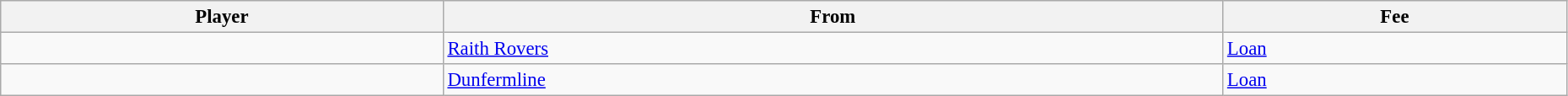<table class="wikitable" style="text-align:center; font-size:95%;width:98%; text-align:left">
<tr>
<th>Player</th>
<th>From</th>
<th>Fee</th>
</tr>
<tr>
<td></td>
<td><a href='#'>Raith Rovers</a></td>
<td><a href='#'>Loan</a></td>
</tr>
<tr>
<td></td>
<td><a href='#'>Dunfermline</a></td>
<td><a href='#'>Loan</a></td>
</tr>
</table>
